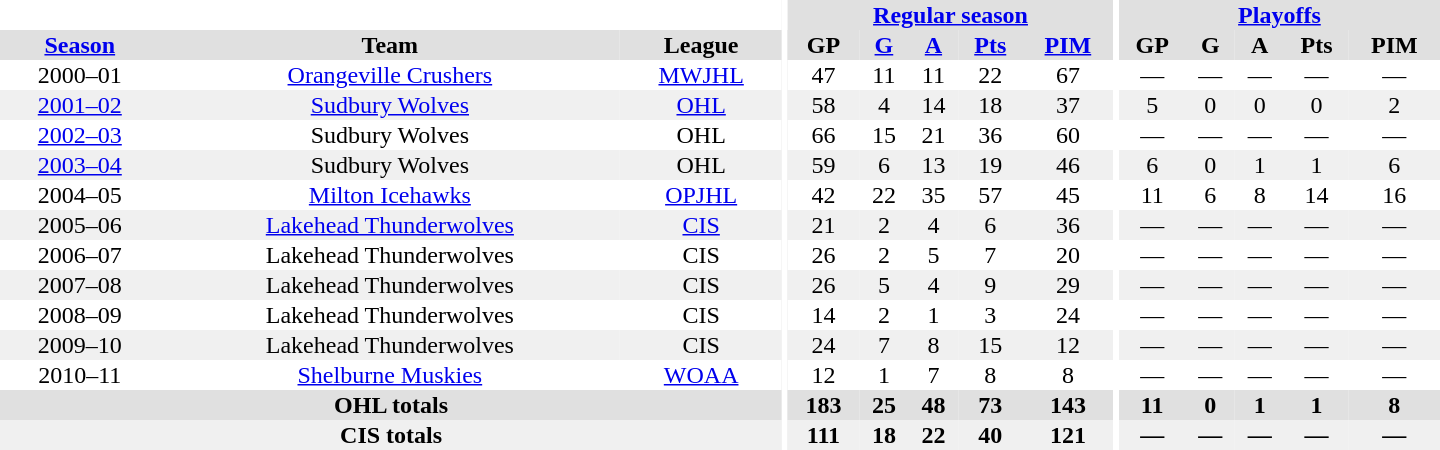<table border="0" cellpadding="1" cellspacing="0" style="text-align:center; width:60em">
<tr bgcolor="#e0e0e0">
<th colspan="3" bgcolor="#ffffff"></th>
<th rowspan="101" bgcolor="#ffffff"></th>
<th colspan="5"><a href='#'>Regular season</a></th>
<th rowspan="101" bgcolor="#ffffff"></th>
<th colspan="5"><a href='#'>Playoffs</a></th>
</tr>
<tr bgcolor="#e0e0e0">
<th><a href='#'>Season</a></th>
<th>Team</th>
<th>League</th>
<th>GP</th>
<th><a href='#'>G</a></th>
<th><a href='#'>A</a></th>
<th><a href='#'>Pts</a></th>
<th><a href='#'>PIM</a></th>
<th>GP</th>
<th>G</th>
<th>A</th>
<th>Pts</th>
<th>PIM</th>
</tr>
<tr>
<td>2000–01</td>
<td><a href='#'>Orangeville Crushers</a></td>
<td><a href='#'>MWJHL</a></td>
<td>47</td>
<td>11</td>
<td>11</td>
<td>22</td>
<td>67</td>
<td>—</td>
<td>—</td>
<td>—</td>
<td>—</td>
<td>—</td>
</tr>
<tr bgcolor="#f0f0f0">
<td><a href='#'>2001–02</a></td>
<td><a href='#'>Sudbury Wolves</a></td>
<td><a href='#'>OHL</a></td>
<td>58</td>
<td>4</td>
<td>14</td>
<td>18</td>
<td>37</td>
<td>5</td>
<td>0</td>
<td>0</td>
<td>0</td>
<td>2</td>
</tr>
<tr>
<td><a href='#'>2002–03</a></td>
<td>Sudbury Wolves</td>
<td>OHL</td>
<td>66</td>
<td>15</td>
<td>21</td>
<td>36</td>
<td>60</td>
<td>—</td>
<td>—</td>
<td>—</td>
<td>—</td>
<td>—</td>
</tr>
<tr bgcolor="#f0f0f0">
<td><a href='#'>2003–04</a></td>
<td>Sudbury Wolves</td>
<td>OHL</td>
<td>59</td>
<td>6</td>
<td>13</td>
<td>19</td>
<td>46</td>
<td>6</td>
<td>0</td>
<td>1</td>
<td>1</td>
<td>6</td>
</tr>
<tr>
<td>2004–05</td>
<td><a href='#'>Milton Icehawks</a></td>
<td><a href='#'>OPJHL</a></td>
<td>42</td>
<td>22</td>
<td>35</td>
<td>57</td>
<td>45</td>
<td>11</td>
<td>6</td>
<td>8</td>
<td>14</td>
<td>16</td>
</tr>
<tr bgcolor="#f0f0f0">
<td>2005–06</td>
<td><a href='#'>Lakehead Thunderwolves</a></td>
<td><a href='#'>CIS</a></td>
<td>21</td>
<td>2</td>
<td>4</td>
<td>6</td>
<td>36</td>
<td>—</td>
<td>—</td>
<td>—</td>
<td>—</td>
<td>—</td>
</tr>
<tr>
<td>2006–07</td>
<td>Lakehead Thunderwolves</td>
<td>CIS</td>
<td>26</td>
<td>2</td>
<td>5</td>
<td>7</td>
<td>20</td>
<td>—</td>
<td>—</td>
<td>—</td>
<td>—</td>
<td>—</td>
</tr>
<tr bgcolor="#f0f0f0">
<td>2007–08</td>
<td>Lakehead Thunderwolves</td>
<td>CIS</td>
<td>26</td>
<td>5</td>
<td>4</td>
<td>9</td>
<td>29</td>
<td>—</td>
<td>—</td>
<td>—</td>
<td>—</td>
<td>—</td>
</tr>
<tr>
<td>2008–09</td>
<td>Lakehead Thunderwolves</td>
<td>CIS</td>
<td>14</td>
<td>2</td>
<td>1</td>
<td>3</td>
<td>24</td>
<td>—</td>
<td>—</td>
<td>—</td>
<td>—</td>
<td>—</td>
</tr>
<tr bgcolor="#f0f0f0">
<td>2009–10</td>
<td>Lakehead Thunderwolves</td>
<td>CIS</td>
<td>24</td>
<td>7</td>
<td>8</td>
<td>15</td>
<td>12</td>
<td>—</td>
<td>—</td>
<td>—</td>
<td>—</td>
<td>—</td>
</tr>
<tr>
<td>2010–11</td>
<td><a href='#'>Shelburne Muskies</a></td>
<td><a href='#'>WOAA</a></td>
<td>12</td>
<td>1</td>
<td>7</td>
<td>8</td>
<td>8</td>
<td>—</td>
<td>—</td>
<td>—</td>
<td>—</td>
<td>—</td>
</tr>
<tr bgcolor="#e0e0e0">
<th colspan="3">OHL totals</th>
<th>183</th>
<th>25</th>
<th>48</th>
<th>73</th>
<th>143</th>
<th>11</th>
<th>0</th>
<th>1</th>
<th>1</th>
<th>8</th>
</tr>
<tr bgcolor="#f0f0f0">
<th colspan="3">CIS totals</th>
<th>111</th>
<th>18</th>
<th>22</th>
<th>40</th>
<th>121</th>
<th>—</th>
<th>—</th>
<th>—</th>
<th>—</th>
<th>—</th>
</tr>
</table>
